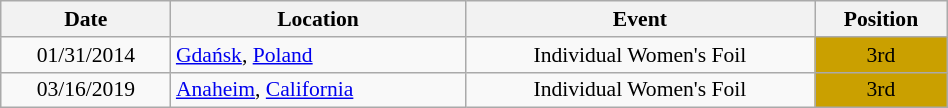<table class="wikitable" width="50%" style="font-size:90%; text-align:center;">
<tr>
<th>Date</th>
<th>Location</th>
<th>Event</th>
<th>Position</th>
</tr>
<tr>
<td>01/31/2014</td>
<td align="left"> <a href='#'>Gdańsk</a>, <a href='#'>Poland</a></td>
<td>Individual Women's Foil</td>
<td bgcolor="caramel">3rd</td>
</tr>
<tr>
<td>03/16/2019</td>
<td align="left"> <a href='#'>Anaheim</a>, <a href='#'>California</a></td>
<td>Individual Women's Foil</td>
<td bgcolor="caramel">3rd</td>
</tr>
</table>
